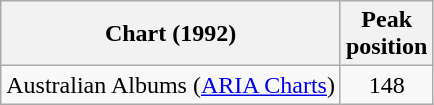<table class="wikitable">
<tr>
<th>Chart (1992)</th>
<th>Peak<br> position</th>
</tr>
<tr>
<td>Australian Albums (<a href='#'>ARIA Charts</a>) </td>
<td align="center">148</td>
</tr>
</table>
